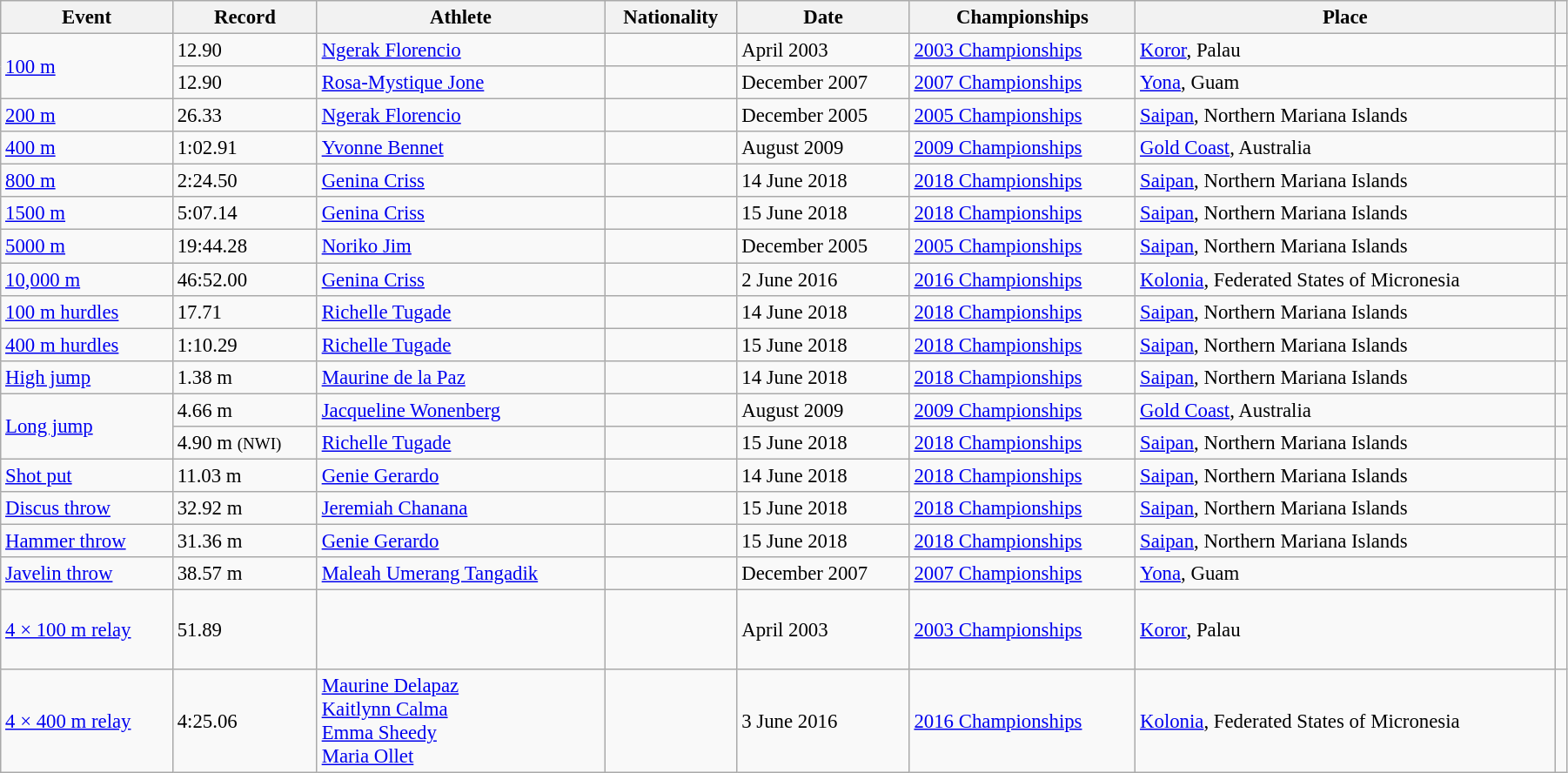<table class="wikitable" style="font-size:95%; width: 95%;">
<tr>
<th>Event</th>
<th>Record</th>
<th>Athlete</th>
<th>Nationality</th>
<th>Date</th>
<th>Championships</th>
<th>Place</th>
<th></th>
</tr>
<tr>
<td rowspan=2><a href='#'>100 m</a></td>
<td>12.90 </td>
<td><a href='#'>Ngerak Florencio</a></td>
<td></td>
<td>April 2003</td>
<td><a href='#'>2003 Championships</a></td>
<td> <a href='#'>Koror</a>, Palau</td>
<td></td>
</tr>
<tr>
<td>12.90</td>
<td><a href='#'>Rosa-Mystique Jone</a></td>
<td></td>
<td>December 2007</td>
<td><a href='#'>2007 Championships</a></td>
<td> <a href='#'>Yona</a>, Guam</td>
<td></td>
</tr>
<tr>
<td><a href='#'>200 m</a></td>
<td>26.33 </td>
<td><a href='#'>Ngerak Florencio</a></td>
<td></td>
<td>December 2005</td>
<td><a href='#'>2005 Championships</a></td>
<td> <a href='#'>Saipan</a>, Northern Mariana Islands</td>
<td></td>
</tr>
<tr>
<td><a href='#'>400 m</a></td>
<td>1:02.91</td>
<td><a href='#'>Yvonne Bennet</a></td>
<td></td>
<td>August 2009</td>
<td><a href='#'>2009 Championships</a></td>
<td> <a href='#'>Gold Coast</a>, Australia</td>
<td></td>
</tr>
<tr>
<td><a href='#'>800 m</a></td>
<td>2:24.50</td>
<td><a href='#'>Genina Criss</a></td>
<td></td>
<td>14 June 2018</td>
<td><a href='#'>2018 Championships</a></td>
<td> <a href='#'>Saipan</a>, Northern Mariana Islands</td>
<td></td>
</tr>
<tr>
<td><a href='#'>1500 m</a></td>
<td>5:07.14</td>
<td><a href='#'>Genina Criss</a></td>
<td></td>
<td>15 June 2018</td>
<td><a href='#'>2018 Championships</a></td>
<td> <a href='#'>Saipan</a>, Northern Mariana Islands</td>
<td></td>
</tr>
<tr>
<td><a href='#'>5000 m</a></td>
<td>19:44.28</td>
<td><a href='#'>Noriko Jim</a></td>
<td></td>
<td>December 2005</td>
<td><a href='#'>2005 Championships</a></td>
<td> <a href='#'>Saipan</a>, Northern Mariana Islands</td>
<td></td>
</tr>
<tr>
<td><a href='#'>10,000 m</a></td>
<td>46:52.00</td>
<td><a href='#'>Genina Criss</a></td>
<td></td>
<td>2 June 2016</td>
<td><a href='#'>2016 Championships</a></td>
<td> <a href='#'>Kolonia</a>, Federated States of Micronesia</td>
<td></td>
</tr>
<tr>
<td><a href='#'>100 m hurdles</a></td>
<td>17.71 </td>
<td><a href='#'>Richelle Tugade</a></td>
<td></td>
<td>14 June 2018</td>
<td><a href='#'>2018 Championships</a></td>
<td> <a href='#'>Saipan</a>, Northern Mariana Islands</td>
<td></td>
</tr>
<tr>
<td><a href='#'>400 m hurdles</a></td>
<td>1:10.29</td>
<td><a href='#'>Richelle Tugade</a></td>
<td></td>
<td>15 June 2018</td>
<td><a href='#'>2018 Championships</a></td>
<td> <a href='#'>Saipan</a>, Northern Mariana Islands</td>
<td></td>
</tr>
<tr>
<td><a href='#'>High jump</a></td>
<td>1.38 m</td>
<td><a href='#'>Maurine de la Paz</a></td>
<td></td>
<td>14 June 2018</td>
<td><a href='#'>2018 Championships</a></td>
<td> <a href='#'>Saipan</a>, Northern Mariana Islands</td>
<td></td>
</tr>
<tr>
<td rowspan=2><a href='#'>Long jump</a></td>
<td>4.66 m </td>
<td><a href='#'>Jacqueline Wonenberg</a></td>
<td></td>
<td>August 2009</td>
<td><a href='#'>2009 Championships</a></td>
<td> <a href='#'>Gold Coast</a>, Australia</td>
<td></td>
</tr>
<tr>
<td>4.90 m <small>(NWI)</small></td>
<td><a href='#'>Richelle Tugade</a></td>
<td></td>
<td>15 June 2018</td>
<td><a href='#'>2018 Championships</a></td>
<td> <a href='#'>Saipan</a>, Northern Mariana Islands</td>
<td></td>
</tr>
<tr>
<td><a href='#'>Shot put</a></td>
<td>11.03 m</td>
<td><a href='#'>Genie Gerardo</a></td>
<td></td>
<td>14 June 2018</td>
<td><a href='#'>2018 Championships</a></td>
<td> <a href='#'>Saipan</a>, Northern Mariana Islands</td>
<td></td>
</tr>
<tr>
<td><a href='#'>Discus throw</a></td>
<td>32.92 m</td>
<td><a href='#'>Jeremiah Chanana</a></td>
<td></td>
<td>15 June 2018</td>
<td><a href='#'>2018 Championships</a></td>
<td> <a href='#'>Saipan</a>, Northern Mariana Islands</td>
<td></td>
</tr>
<tr>
<td><a href='#'>Hammer throw</a></td>
<td>31.36 m</td>
<td><a href='#'>Genie Gerardo</a></td>
<td></td>
<td>15 June 2018</td>
<td><a href='#'>2018 Championships</a></td>
<td> <a href='#'>Saipan</a>, Northern Mariana Islands</td>
<td></td>
</tr>
<tr>
<td><a href='#'>Javelin throw</a></td>
<td>38.57 m</td>
<td><a href='#'>Maleah Umerang Tangadik</a></td>
<td></td>
<td>December 2007</td>
<td><a href='#'>2007 Championships</a></td>
<td> <a href='#'>Yona</a>, Guam</td>
<td></td>
</tr>
<tr>
<td><a href='#'>4 × 100 m relay</a></td>
<td>51.89</td>
<td><br><br><br></td>
<td></td>
<td>April 2003</td>
<td><a href='#'>2003 Championships</a></td>
<td> <a href='#'>Koror</a>, Palau</td>
<td></td>
</tr>
<tr>
<td><a href='#'>4 × 400 m relay</a></td>
<td>4:25.06</td>
<td><a href='#'>Maurine Delapaz</a><br><a href='#'>Kaitlynn Calma</a><br><a href='#'>Emma Sheedy</a><br><a href='#'>Maria Ollet</a></td>
<td></td>
<td>3 June 2016</td>
<td><a href='#'>2016 Championships</a></td>
<td> <a href='#'>Kolonia</a>, Federated States of Micronesia</td>
<td></td>
</tr>
</table>
